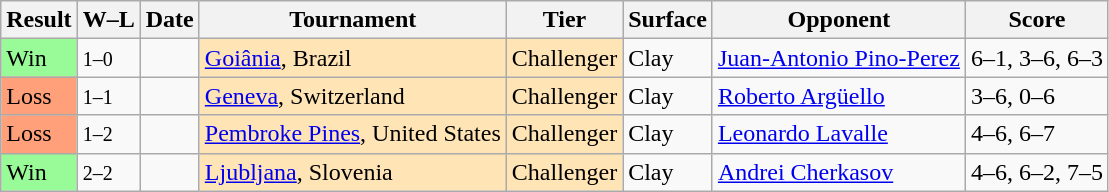<table class="sortable wikitable">
<tr>
<th>Result</th>
<th class="unsortable">W–L</th>
<th>Date</th>
<th>Tournament</th>
<th>Tier</th>
<th>Surface</th>
<th>Opponent</th>
<th class="unsortable">Score</th>
</tr>
<tr>
<td style="background:#98fb98;">Win</td>
<td><small>1–0</small></td>
<td></td>
<td style="background:moccasin;"><a href='#'>Goiânia</a>, Brazil</td>
<td style="background:moccasin;">Challenger</td>
<td>Clay</td>
<td> <a href='#'>Juan-Antonio Pino-Perez</a></td>
<td>6–1, 3–6, 6–3</td>
</tr>
<tr>
<td style="background:#ffa07a;">Loss</td>
<td><small>1–1</small></td>
<td></td>
<td style="background:moccasin;"><a href='#'>Geneva</a>, Switzerland</td>
<td style="background:moccasin;">Challenger</td>
<td>Clay</td>
<td> <a href='#'>Roberto Argüello</a></td>
<td>3–6, 0–6</td>
</tr>
<tr>
<td style="background:#ffa07a;">Loss</td>
<td><small>1–2</small></td>
<td></td>
<td style="background:moccasin;"><a href='#'>Pembroke Pines</a>, United States</td>
<td style="background:moccasin;">Challenger</td>
<td>Clay</td>
<td> <a href='#'>Leonardo Lavalle</a></td>
<td>4–6, 6–7</td>
</tr>
<tr>
<td style="background:#98fb98;">Win</td>
<td><small>2–2</small></td>
<td></td>
<td style="background:moccasin;"><a href='#'>Ljubljana</a>, Slovenia</td>
<td style="background:moccasin;">Challenger</td>
<td>Clay</td>
<td> <a href='#'>Andrei Cherkasov</a></td>
<td>4–6, 6–2, 7–5</td>
</tr>
</table>
